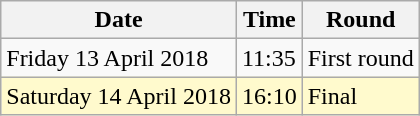<table class="wikitable">
<tr>
<th>Date</th>
<th>Time</th>
<th>Round</th>
</tr>
<tr>
<td>Friday 13 April 2018</td>
<td>11:35</td>
<td>First round</td>
</tr>
<tr>
<td style=background:lemonchiffon>Saturday 14 April 2018</td>
<td style=background:lemonchiffon>16:10</td>
<td style=background:lemonchiffon>Final</td>
</tr>
</table>
